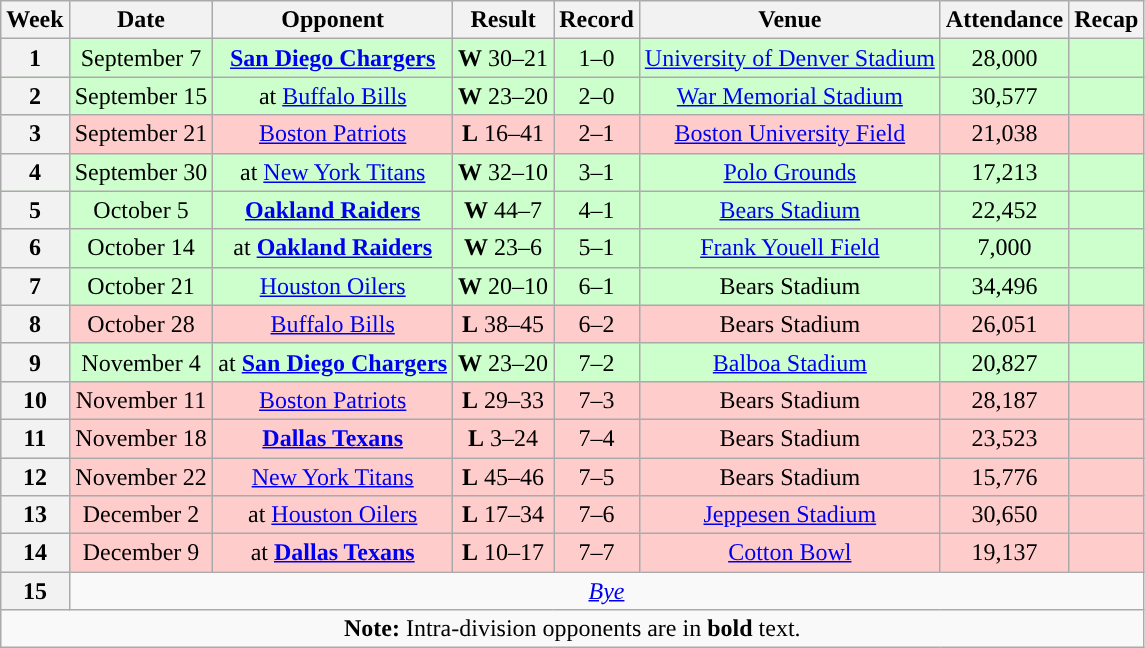<table class="wikitable" style="text-align:center">
<tr>
<th>Week</th>
<th>Date</th>
<th>Opponent</th>
<th>Result</th>
<th>Record</th>
<th>Venue</th>
<th>Attendance</th>
<th>Recap</th>
</tr>
<tr style="background: #cfc;">
<th>1</th>
<td>September 7</td>
<td><strong><a href='#'>San Diego Chargers</a></strong></td>
<td><strong>W</strong> 30–21</td>
<td>1–0</td>
<td><a href='#'>University of Denver Stadium</a></td>
<td>28,000</td>
<td></td>
</tr>
<tr style="background: #cfc;">
<th>2</th>
<td>September 15</td>
<td>at <a href='#'>Buffalo Bills</a></td>
<td><strong>W</strong> 23–20</td>
<td>2–0</td>
<td><a href='#'>War Memorial Stadium</a></td>
<td>30,577</td>
<td></td>
</tr>
<tr style="background: #fcc;">
<th>3</th>
<td>September 21</td>
<td><a href='#'>Boston Patriots</a></td>
<td><strong>L</strong> 16–41</td>
<td>2–1</td>
<td><a href='#'>Boston University Field</a></td>
<td>21,038</td>
<td></td>
</tr>
<tr style="background: #cfc;">
<th>4</th>
<td>September 30</td>
<td>at <a href='#'>New York Titans</a></td>
<td><strong>W</strong> 32–10</td>
<td>3–1</td>
<td><a href='#'>Polo Grounds</a></td>
<td>17,213</td>
<td></td>
</tr>
<tr style="background: #cfc;">
<th>5</th>
<td>October 5</td>
<td><strong><a href='#'>Oakland Raiders</a></strong></td>
<td><strong>W</strong> 44–7</td>
<td>4–1</td>
<td><a href='#'>Bears Stadium</a></td>
<td>22,452</td>
<td></td>
</tr>
<tr style="background: #cfc;">
<th>6</th>
<td>October 14</td>
<td>at <strong><a href='#'>Oakland Raiders</a></strong></td>
<td><strong>W</strong> 23–6</td>
<td>5–1</td>
<td><a href='#'>Frank Youell Field</a></td>
<td>7,000</td>
<td></td>
</tr>
<tr style="background: #cfc;">
<th>7</th>
<td>October 21</td>
<td><a href='#'>Houston Oilers</a></td>
<td><strong>W</strong> 20–10</td>
<td>6–1</td>
<td>Bears Stadium</td>
<td>34,496</td>
<td></td>
</tr>
<tr style="background: #fcc;">
<th>8</th>
<td>October 28</td>
<td><a href='#'>Buffalo Bills</a></td>
<td><strong>L</strong> 38–45</td>
<td>6–2</td>
<td>Bears Stadium</td>
<td>26,051</td>
<td></td>
</tr>
<tr style="background: #cfc;">
<th>9</th>
<td>November 4</td>
<td>at <strong><a href='#'>San Diego Chargers</a></strong></td>
<td><strong>W</strong> 23–20</td>
<td>7–2</td>
<td><a href='#'>Balboa Stadium</a></td>
<td>20,827</td>
<td></td>
</tr>
<tr style="background: #fcc;">
<th>10</th>
<td>November 11</td>
<td><a href='#'>Boston Patriots</a></td>
<td><strong>L</strong> 29–33</td>
<td>7–3</td>
<td>Bears Stadium</td>
<td>28,187</td>
<td></td>
</tr>
<tr style="background: #fcc;">
<th>11</th>
<td>November 18</td>
<td><strong><a href='#'>Dallas Texans</a></strong></td>
<td><strong>L</strong> 3–24</td>
<td>7–4</td>
<td>Bears Stadium</td>
<td>23,523</td>
<td></td>
</tr>
<tr style="background: #fcc;">
<th>12</th>
<td>November 22</td>
<td><a href='#'>New York Titans</a></td>
<td><strong>L</strong> 45–46</td>
<td>7–5</td>
<td>Bears Stadium</td>
<td>15,776</td>
<td></td>
</tr>
<tr style="background: #fcc;">
<th>13</th>
<td>December 2</td>
<td>at <a href='#'>Houston Oilers</a></td>
<td><strong>L</strong> 17–34</td>
<td>7–6</td>
<td><a href='#'>Jeppesen Stadium</a></td>
<td>30,650</td>
<td></td>
</tr>
<tr style="background: #fcc;">
<th>14</th>
<td>December 9</td>
<td>at <strong><a href='#'>Dallas Texans</a></strong></td>
<td><strong>L</strong> 10–17</td>
<td>7–7</td>
<td><a href='#'>Cotton Bowl</a></td>
<td>19,137</td>
<td></td>
</tr>
<tr>
<th>15</th>
<td align=center colspan=7><em><a href='#'>Bye</a></em></td>
</tr>
<tr>
<td colspan="8"><strong>Note:</strong> Intra-division opponents are in <strong>bold</strong> text.</td>
</tr>
</table>
